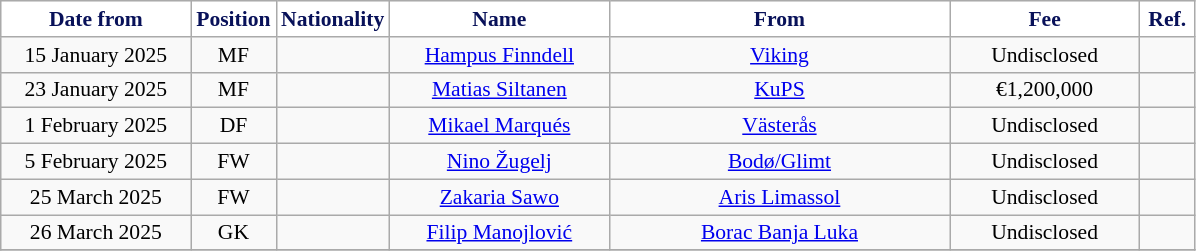<table class="wikitable" style="text-align:center; font-size:90%; ">
<tr>
<th style="background:#FFFFFF; color:#081159; width:120px;">Date from</th>
<th style="background:#FFFFFF; color:#081159; width:50px;">Position</th>
<th style="background:#FFFFFF; color:#081159; width:50px;">Nationality</th>
<th style="background:#FFFFFF; color:#081159; width:140px;">Name</th>
<th style="background:#FFFFFF; color:#081159; width:220px;">From</th>
<th style="background:#FFFFFF; color:#081159; width:120px;">Fee</th>
<th style="background:#FFFFFF; color:#081159; width:30px;">Ref.</th>
</tr>
<tr>
<td>15 January 2025</td>
<td>MF</td>
<td></td>
<td><a href='#'>Hampus Finndell</a></td>
<td> <a href='#'>Viking</a></td>
<td>Undisclosed</td>
<td></td>
</tr>
<tr>
<td>23 January 2025</td>
<td>MF</td>
<td></td>
<td><a href='#'>Matias Siltanen</a></td>
<td> <a href='#'>KuPS</a></td>
<td>€1,200,000</td>
<td></td>
</tr>
<tr>
<td>1 February 2025</td>
<td>DF</td>
<td></td>
<td><a href='#'>Mikael Marqués</a></td>
<td> <a href='#'>Västerås</a></td>
<td>Undisclosed</td>
<td></td>
</tr>
<tr>
<td>5 February 2025</td>
<td>FW</td>
<td></td>
<td><a href='#'>Nino Žugelj</a></td>
<td> <a href='#'>Bodø/Glimt</a></td>
<td>Undisclosed</td>
<td></td>
</tr>
<tr>
<td>25 March 2025</td>
<td>FW</td>
<td></td>
<td><a href='#'>Zakaria Sawo</a></td>
<td> <a href='#'>Aris Limassol</a></td>
<td>Undisclosed</td>
<td></td>
</tr>
<tr>
<td>26 March 2025</td>
<td>GK</td>
<td></td>
<td><a href='#'>Filip Manojlović</a></td>
<td> <a href='#'>Borac Banja Luka</a></td>
<td>Undisclosed</td>
<td></td>
</tr>
<tr>
</tr>
</table>
